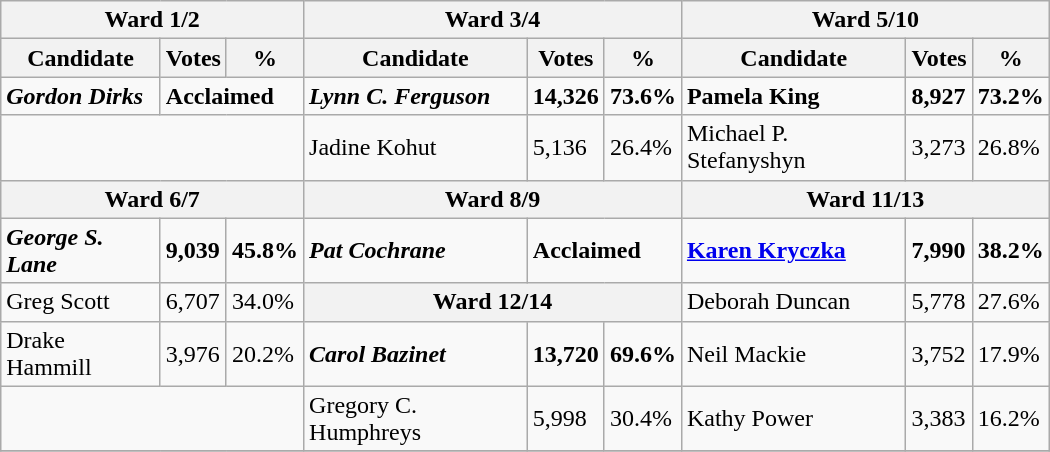<table class="wikitable" style="width: 700px">
<tr>
<th colspan=3>Ward 1/2</th>
<th colspan=3>Ward 3/4</th>
<th colspan=3>Ward 5/10</th>
</tr>
<tr>
<th>Candidate</th>
<th>Votes</th>
<th>%</th>
<th>Candidate</th>
<th>Votes</th>
<th>%</th>
<th>Candidate</th>
<th>Votes</th>
<th>%</th>
</tr>
<tr>
<td><strong><em>Gordon Dirks</em></strong></td>
<td colspan=2><strong>Acclaimed</strong></td>
<td><strong><em>Lynn C. Ferguson</em></strong></td>
<td><strong>14,326</strong></td>
<td><strong>73.6%</strong></td>
<td><strong>Pamela King</strong></td>
<td><strong>8,927</strong></td>
<td><strong>73.2%</strong></td>
</tr>
<tr>
<td colspan=3></td>
<td>Jadine Kohut</td>
<td>5,136</td>
<td>26.4%</td>
<td>Michael P. Stefanyshyn</td>
<td>3,273</td>
<td>26.8%</td>
</tr>
<tr>
<th colspan=3>Ward 6/7</th>
<th colspan=3>Ward 8/9</th>
<th colspan=3>Ward 11/13</th>
</tr>
<tr>
<td><strong><em>George S. Lane</em></strong></td>
<td><strong>9,039</strong></td>
<td><strong>45.8%</strong></td>
<td><strong><em>Pat Cochrane</em></strong></td>
<td colspan=2><strong>Acclaimed</strong></td>
<td><strong><a href='#'>Karen Kryczka</a></strong></td>
<td><strong>7,990</strong></td>
<td><strong>38.2%</strong></td>
</tr>
<tr>
<td>Greg Scott</td>
<td>6,707</td>
<td>34.0%</td>
<th colspan=3>Ward 12/14</th>
<td>Deborah Duncan</td>
<td>5,778</td>
<td>27.6%</td>
</tr>
<tr>
<td>Drake Hammill</td>
<td>3,976</td>
<td>20.2%</td>
<td><strong><em>Carol Bazinet</em></strong></td>
<td><strong>13,720</strong></td>
<td><strong>69.6%</strong></td>
<td>Neil Mackie</td>
<td>3,752</td>
<td>17.9%</td>
</tr>
<tr>
<td colspan=3></td>
<td>Gregory C. Humphreys</td>
<td>5,998</td>
<td>30.4%</td>
<td>Kathy Power</td>
<td>3,383</td>
<td>16.2%</td>
</tr>
<tr>
</tr>
</table>
